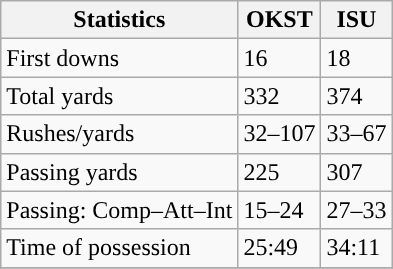<table class="wikitable" style="float: left;">
<tr>
<th>Statistics</th>
<th>OKST</th>
<th>ISU</th>
</tr>
<tr>
<td>First downs</td>
<td>16</td>
<td>18</td>
</tr>
<tr>
<td>Total yards</td>
<td>332</td>
<td>374</td>
</tr>
<tr>
<td>Rushes/yards</td>
<td>32–107</td>
<td>33–67</td>
</tr>
<tr>
<td>Passing yards</td>
<td>225</td>
<td>307</td>
</tr>
<tr>
<td>Passing: Comp–Att–Int</td>
<td>15–24</td>
<td>27–33</td>
</tr>
<tr>
<td>Time of possession</td>
<td>25:49</td>
<td>34:11</td>
</tr>
<tr>
</tr>
</table>
